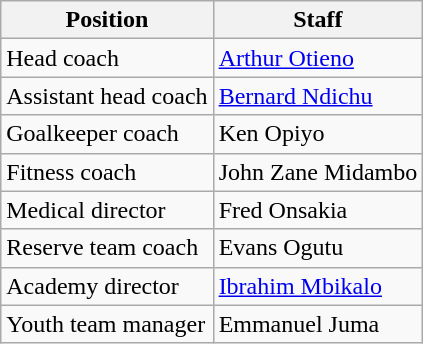<table class="wikitable">
<tr>
<th>Position</th>
<th>Staff</th>
</tr>
<tr>
<td>Head coach</td>
<td> <a href='#'>Arthur Otieno</a></td>
</tr>
<tr>
<td>Assistant head coach</td>
<td> <a href='#'>Bernard Ndichu</a></td>
</tr>
<tr>
<td>Goalkeeper coach</td>
<td> Ken Opiyo</td>
</tr>
<tr>
<td>Fitness coach</td>
<td> John Zane Midambo</td>
</tr>
<tr>
<td>Medical director</td>
<td> Fred Onsakia</td>
</tr>
<tr>
<td>Reserve team coach</td>
<td> Evans Ogutu</td>
</tr>
<tr>
<td>Academy director</td>
<td> <a href='#'>Ibrahim Mbikalo</a></td>
</tr>
<tr>
<td>Youth team manager</td>
<td> Emmanuel Juma</td>
</tr>
</table>
